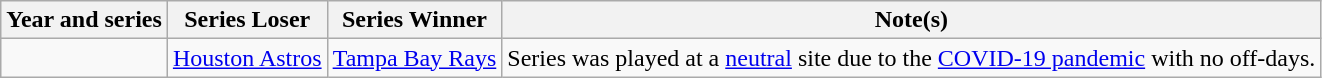<table class="wikitable">
<tr>
<th>Year and series</th>
<th>Series Loser</th>
<th>Series Winner</th>
<th>Note(s)</th>
</tr>
<tr>
<td></td>
<td><a href='#'>Houston Astros</a></td>
<td><a href='#'>Tampa Bay Rays</a></td>
<td>Series was played at a <a href='#'>neutral</a> site due to the <a href='#'>COVID-19 pandemic</a> with no off-days.</td>
</tr>
</table>
